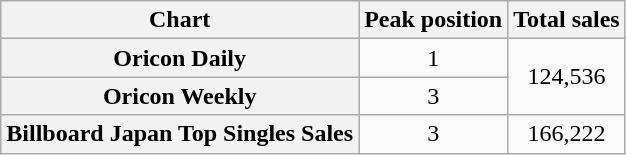<table class="wikitable plainrowheaders">
<tr>
<th>Chart</th>
<th>Peak position</th>
<th>Total sales</th>
</tr>
<tr>
<th scope=row>Oricon Daily</th>
<td align="center">1</td>
<td rowspan=2 align="center">124,536</td>
</tr>
<tr>
<th scope=row>Oricon Weekly</th>
<td align="center">3</td>
</tr>
<tr>
<th scope=row>Billboard Japan Top Singles Sales</th>
<td align="center">3</td>
<td align="center">166,222</td>
</tr>
</table>
